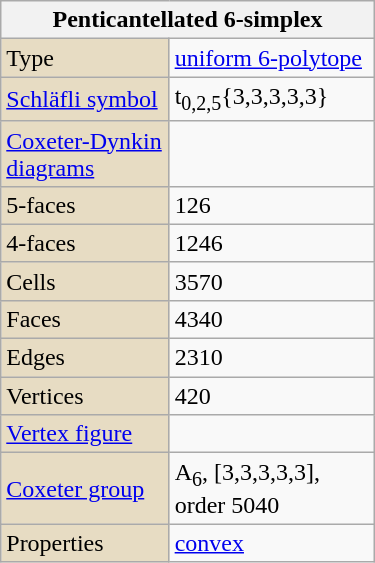<table class="wikitable" align="right" style="margin-left:10px" width="250">
<tr>
<th bgcolor=#e7dcc3 colspan=2>Penticantellated 6-simplex</th>
</tr>
<tr>
<td bgcolor=#e7dcc3>Type</td>
<td><a href='#'>uniform 6-polytope</a></td>
</tr>
<tr>
<td bgcolor=#e7dcc3><a href='#'>Schläfli symbol</a></td>
<td>t<sub>0,2,5</sub>{3,3,3,3,3}</td>
</tr>
<tr>
<td bgcolor=#e7dcc3><a href='#'>Coxeter-Dynkin diagrams</a></td>
<td></td>
</tr>
<tr>
<td bgcolor=#e7dcc3>5-faces</td>
<td>126</td>
</tr>
<tr>
<td bgcolor=#e7dcc3>4-faces</td>
<td>1246</td>
</tr>
<tr>
<td bgcolor=#e7dcc3>Cells</td>
<td>3570</td>
</tr>
<tr>
<td bgcolor=#e7dcc3>Faces</td>
<td>4340</td>
</tr>
<tr>
<td bgcolor=#e7dcc3>Edges</td>
<td>2310</td>
</tr>
<tr>
<td bgcolor=#e7dcc3>Vertices</td>
<td>420</td>
</tr>
<tr>
<td bgcolor=#e7dcc3><a href='#'>Vertex figure</a></td>
<td></td>
</tr>
<tr>
<td bgcolor=#e7dcc3><a href='#'>Coxeter group</a></td>
<td>A<sub>6</sub>, [3,3,3,3,3], order 5040</td>
</tr>
<tr>
<td bgcolor=#e7dcc3>Properties</td>
<td><a href='#'>convex</a></td>
</tr>
</table>
